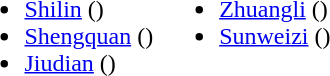<table>
<tr>
<td valign="top"><br><ul><li><a href='#'>Shilin</a> ()</li><li><a href='#'>Shengquan</a> ()</li><li><a href='#'>Jiudian</a> ()</li></ul></td>
<td valign="top"><br><ul><li><a href='#'>Zhuangli</a> ()</li><li><a href='#'>Sunweizi</a> ()</li></ul></td>
</tr>
</table>
